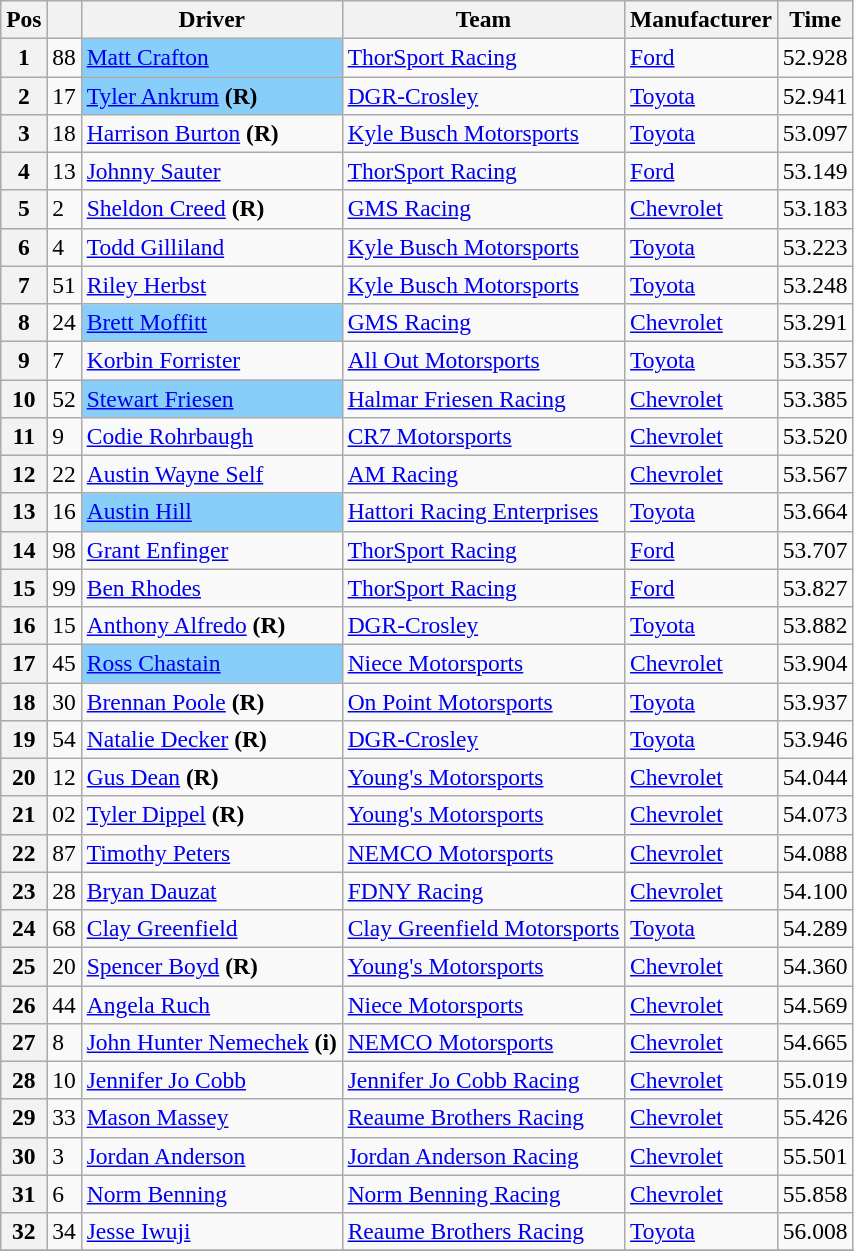<table class="wikitable" style="font-size:98%">
<tr>
<th>Pos</th>
<th></th>
<th>Driver</th>
<th>Team</th>
<th>Manufacturer</th>
<th>Time</th>
</tr>
<tr>
<th>1</th>
<td>88</td>
<td style="text-align:left;background:#87CEFA"><a href='#'>Matt Crafton</a></td>
<td><a href='#'>ThorSport Racing</a></td>
<td><a href='#'>Ford</a></td>
<td>52.928</td>
</tr>
<tr>
<th>2</th>
<td>17</td>
<td style="text-align:left;background:#87CEFA"><a href='#'>Tyler Ankrum</a> <strong>(R)</strong></td>
<td><a href='#'>DGR-Crosley</a></td>
<td><a href='#'>Toyota</a></td>
<td>52.941</td>
</tr>
<tr>
<th>3</th>
<td>18</td>
<td><a href='#'>Harrison Burton</a> <strong>(R)</strong></td>
<td><a href='#'>Kyle Busch Motorsports</a></td>
<td><a href='#'>Toyota</a></td>
<td>53.097</td>
</tr>
<tr>
<th>4</th>
<td>13</td>
<td><a href='#'>Johnny Sauter</a></td>
<td><a href='#'>ThorSport Racing</a></td>
<td><a href='#'>Ford</a></td>
<td>53.149</td>
</tr>
<tr>
<th>5</th>
<td>2</td>
<td><a href='#'>Sheldon Creed</a> <strong>(R)</strong></td>
<td><a href='#'>GMS Racing</a></td>
<td><a href='#'>Chevrolet</a></td>
<td>53.183</td>
</tr>
<tr>
<th>6</th>
<td>4</td>
<td><a href='#'>Todd Gilliland</a></td>
<td><a href='#'>Kyle Busch Motorsports</a></td>
<td><a href='#'>Toyota</a></td>
<td>53.223</td>
</tr>
<tr>
<th>7</th>
<td>51</td>
<td><a href='#'>Riley Herbst</a></td>
<td><a href='#'>Kyle Busch Motorsports</a></td>
<td><a href='#'>Toyota</a></td>
<td>53.248</td>
</tr>
<tr>
<th>8</th>
<td>24</td>
<td style="text-align:left;background:#87CEFA"><a href='#'>Brett Moffitt</a></td>
<td><a href='#'>GMS Racing</a></td>
<td><a href='#'>Chevrolet</a></td>
<td>53.291</td>
</tr>
<tr>
<th>9</th>
<td>7</td>
<td><a href='#'>Korbin Forrister</a></td>
<td><a href='#'>All Out Motorsports</a></td>
<td><a href='#'>Toyota</a></td>
<td>53.357</td>
</tr>
<tr>
<th>10</th>
<td>52</td>
<td style="text-align:left;background:#87CEFA"><a href='#'>Stewart Friesen</a></td>
<td><a href='#'>Halmar Friesen Racing</a></td>
<td><a href='#'>Chevrolet</a></td>
<td>53.385</td>
</tr>
<tr>
<th>11</th>
<td>9</td>
<td><a href='#'>Codie Rohrbaugh</a></td>
<td><a href='#'>CR7 Motorsports</a></td>
<td><a href='#'>Chevrolet</a></td>
<td>53.520</td>
</tr>
<tr>
<th>12</th>
<td>22</td>
<td><a href='#'>Austin Wayne Self</a></td>
<td><a href='#'>AM Racing</a></td>
<td><a href='#'>Chevrolet</a></td>
<td>53.567</td>
</tr>
<tr>
<th>13</th>
<td>16</td>
<td style="text-align:left;background:#87CEFA"><a href='#'>Austin Hill</a></td>
<td><a href='#'>Hattori Racing Enterprises</a></td>
<td><a href='#'>Toyota</a></td>
<td>53.664</td>
</tr>
<tr>
<th>14</th>
<td>98</td>
<td><a href='#'>Grant Enfinger</a></td>
<td><a href='#'>ThorSport Racing</a></td>
<td><a href='#'>Ford</a></td>
<td>53.707</td>
</tr>
<tr>
<th>15</th>
<td>99</td>
<td><a href='#'>Ben Rhodes</a></td>
<td><a href='#'>ThorSport Racing</a></td>
<td><a href='#'>Ford</a></td>
<td>53.827</td>
</tr>
<tr>
<th>16</th>
<td>15</td>
<td><a href='#'>Anthony Alfredo</a> <strong>(R)</strong></td>
<td><a href='#'>DGR-Crosley</a></td>
<td><a href='#'>Toyota</a></td>
<td>53.882</td>
</tr>
<tr>
<th>17</th>
<td>45</td>
<td style="text-align:left;background:#87CEFA"><a href='#'>Ross Chastain</a></td>
<td><a href='#'>Niece Motorsports</a></td>
<td><a href='#'>Chevrolet</a></td>
<td>53.904</td>
</tr>
<tr>
<th>18</th>
<td>30</td>
<td><a href='#'>Brennan Poole</a> <strong>(R)</strong></td>
<td><a href='#'>On Point Motorsports</a></td>
<td><a href='#'>Toyota</a></td>
<td>53.937</td>
</tr>
<tr>
<th>19</th>
<td>54</td>
<td><a href='#'>Natalie Decker</a> <strong>(R)</strong></td>
<td><a href='#'>DGR-Crosley</a></td>
<td><a href='#'>Toyota</a></td>
<td>53.946</td>
</tr>
<tr>
<th>20</th>
<td>12</td>
<td><a href='#'>Gus Dean</a> <strong>(R)</strong></td>
<td><a href='#'>Young's Motorsports</a></td>
<td><a href='#'>Chevrolet</a></td>
<td>54.044</td>
</tr>
<tr>
<th>21</th>
<td>02</td>
<td><a href='#'>Tyler Dippel</a> <strong>(R)</strong></td>
<td><a href='#'>Young's Motorsports</a></td>
<td><a href='#'>Chevrolet</a></td>
<td>54.073</td>
</tr>
<tr>
<th>22</th>
<td>87</td>
<td><a href='#'>Timothy Peters</a></td>
<td><a href='#'>NEMCO Motorsports</a></td>
<td><a href='#'>Chevrolet</a></td>
<td>54.088</td>
</tr>
<tr>
<th>23</th>
<td>28</td>
<td><a href='#'>Bryan Dauzat</a></td>
<td><a href='#'>FDNY Racing</a></td>
<td><a href='#'>Chevrolet</a></td>
<td>54.100</td>
</tr>
<tr>
<th>24</th>
<td>68</td>
<td><a href='#'>Clay Greenfield</a></td>
<td><a href='#'>Clay Greenfield Motorsports</a></td>
<td><a href='#'>Toyota</a></td>
<td>54.289</td>
</tr>
<tr>
<th>25</th>
<td>20</td>
<td><a href='#'>Spencer Boyd</a> <strong>(R)</strong></td>
<td><a href='#'>Young's Motorsports</a></td>
<td><a href='#'>Chevrolet</a></td>
<td>54.360</td>
</tr>
<tr>
<th>26</th>
<td>44</td>
<td><a href='#'>Angela Ruch</a></td>
<td><a href='#'>Niece Motorsports</a></td>
<td><a href='#'>Chevrolet</a></td>
<td>54.569</td>
</tr>
<tr>
<th>27</th>
<td>8</td>
<td><a href='#'>John Hunter Nemechek</a> <strong>(i)</strong></td>
<td><a href='#'>NEMCO Motorsports</a></td>
<td><a href='#'>Chevrolet</a></td>
<td>54.665</td>
</tr>
<tr>
<th>28</th>
<td>10</td>
<td><a href='#'>Jennifer Jo Cobb</a></td>
<td><a href='#'>Jennifer Jo Cobb Racing</a></td>
<td><a href='#'>Chevrolet</a></td>
<td>55.019</td>
</tr>
<tr>
<th>29</th>
<td>33</td>
<td><a href='#'>Mason Massey</a></td>
<td><a href='#'>Reaume Brothers Racing</a></td>
<td><a href='#'>Chevrolet</a></td>
<td>55.426</td>
</tr>
<tr>
<th>30</th>
<td>3</td>
<td><a href='#'>Jordan Anderson</a></td>
<td><a href='#'>Jordan Anderson Racing</a></td>
<td><a href='#'>Chevrolet</a></td>
<td>55.501</td>
</tr>
<tr>
<th>31</th>
<td>6</td>
<td><a href='#'>Norm Benning</a></td>
<td><a href='#'>Norm Benning Racing</a></td>
<td><a href='#'>Chevrolet</a></td>
<td>55.858</td>
</tr>
<tr>
<th>32</th>
<td>34</td>
<td><a href='#'>Jesse Iwuji</a></td>
<td><a href='#'>Reaume Brothers Racing</a></td>
<td><a href='#'>Toyota</a></td>
<td>56.008</td>
</tr>
<tr>
</tr>
</table>
